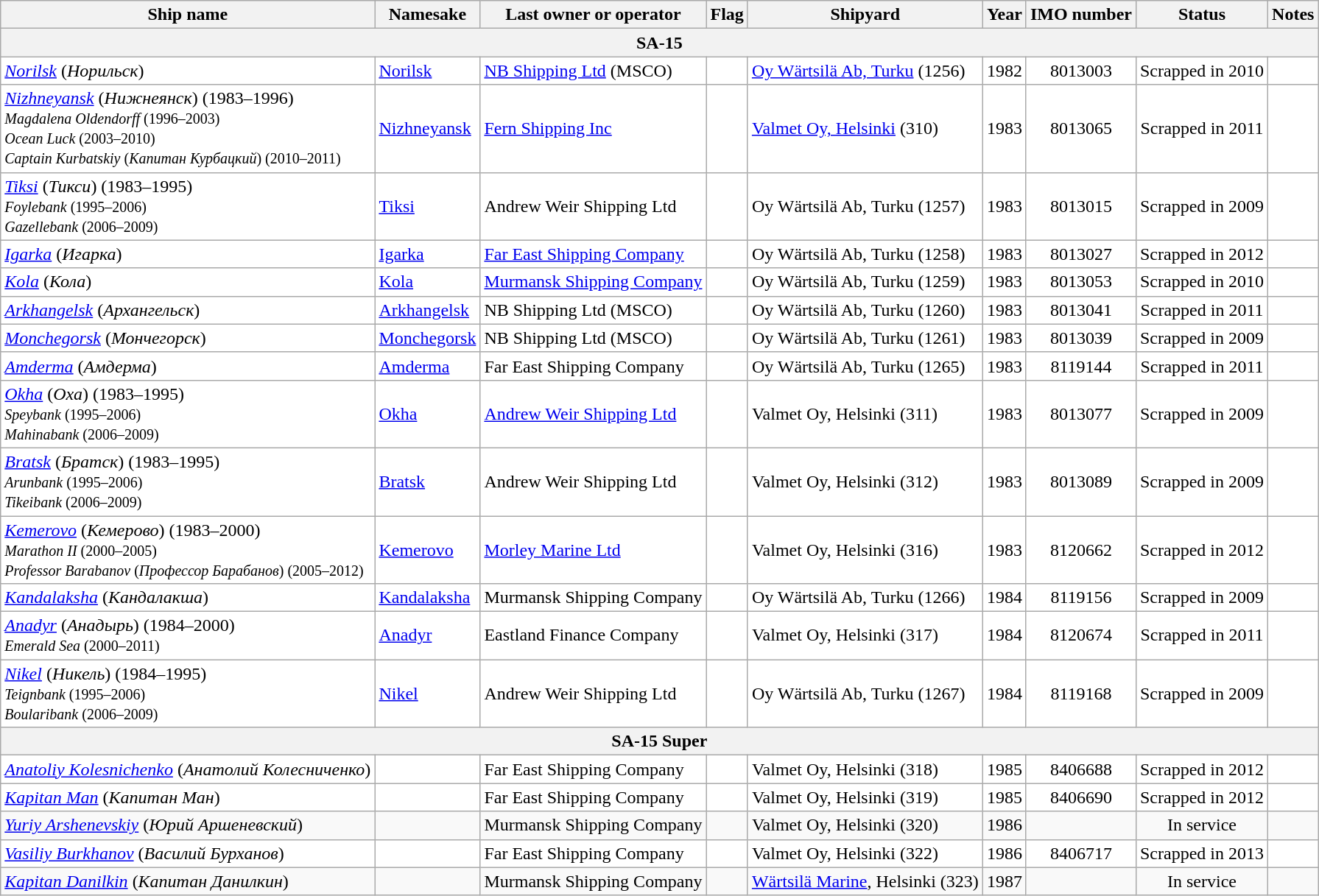<table class="wikitable" align="center">
<tr>
<th>Ship name</th>
<th>Namesake</th>
<th>Last owner or operator</th>
<th>Flag</th>
<th>Shipyard</th>
<th>Year</th>
<th>IMO number</th>
<th>Status</th>
<th>Notes</th>
</tr>
<tr>
<th colspan=9>SA-15</th>
</tr>
<tr style="background:#FFFFFF;">
<td align="left"><a href='#'><em>Norilsk</em></a> (<em>Норильск</em>)</td>
<td><a href='#'>Norilsk</a></td>
<td><a href='#'>NB Shipping Ltd</a> (MSCO)</td>
<td></td>
<td><a href='#'>Oy Wärtsilä Ab, Turku</a> (1256)</td>
<td align="center">1982</td>
<td align="center">8013003</td>
<td align="center">Scrapped in 2010</td>
<td align="center"></td>
</tr>
<tr style="background:#FFFFFF;">
<td align="left"><a href='#'><em>Nizhneyansk</em></a> (<em>Нижнеянск</em>) (1983–1996)<br><small><em>Magdalena Oldendorff</em> (1996–2003)<br> <em>Ocean Luck</em> (2003–2010) <br><em>Captain Kurbatskiy</em> (<em>Капитан Курбацкий</em>) (2010–2011)</small></td>
<td><a href='#'>Nizhneyansk</a></td>
<td><a href='#'>Fern Shipping Inc</a></td>
<td></td>
<td><a href='#'>Valmet Oy, Helsinki</a> (310)</td>
<td align="center">1983</td>
<td align="center">8013065</td>
<td align="center">Scrapped in 2011</td>
<td align="center"></td>
</tr>
<tr style="background:#FFFFFF;">
<td align="left"><a href='#'><em>Tiksi</em></a> (<em>Тикси</em>) (1983–1995) <br><small> <em>Foylebank</em> (1995–2006) <br> <em>Gazellebank</em> (2006–2009)</small></td>
<td><a href='#'>Tiksi</a></td>
<td>Andrew Weir Shipping Ltd</td>
<td></td>
<td>Oy Wärtsilä Ab, Turku (1257)</td>
<td align="center">1983</td>
<td align="center">8013015</td>
<td align="center">Scrapped in 2009</td>
<td align="center"></td>
</tr>
<tr style="background:#FFFFFF;">
<td align="left"><a href='#'><em>Igarka</em></a> (<em>Игарка</em>)</td>
<td><a href='#'>Igarka</a></td>
<td><a href='#'>Far East Shipping Company</a></td>
<td></td>
<td>Oy Wärtsilä Ab, Turku (1258)</td>
<td align="center">1983</td>
<td align="center">8013027</td>
<td align="center">Scrapped in 2012</td>
<td align="center"></td>
</tr>
<tr style="background:#FFFFFF;">
<td align="left"><a href='#'><em>Kola</em></a> (<em>Кола</em>)</td>
<td><a href='#'>Kola</a></td>
<td><a href='#'>Murmansk Shipping Company</a></td>
<td></td>
<td>Oy Wärtsilä Ab, Turku (1259)</td>
<td align="center">1983</td>
<td align="center">8013053</td>
<td align="center">Scrapped in 2010</td>
<td align="center"></td>
</tr>
<tr style="background:#FFFFFF;">
<td align="left"><a href='#'><em>Arkhangelsk</em></a> (<em>Архангельск</em>)</td>
<td><a href='#'>Arkhangelsk</a></td>
<td>NB Shipping Ltd (MSCO)</td>
<td></td>
<td>Oy Wärtsilä Ab, Turku (1260)</td>
<td align="center">1983</td>
<td align="center">8013041</td>
<td align="center">Scrapped in 2011</td>
<td align="center"></td>
</tr>
<tr style="background:#FFFFFF;">
<td align="left"><a href='#'><em>Monchegorsk</em></a> (<em>Мончегорск</em>)</td>
<td><a href='#'>Monchegorsk</a></td>
<td>NB Shipping Ltd (MSCO)</td>
<td></td>
<td>Oy Wärtsilä Ab, Turku (1261)</td>
<td align="center">1983</td>
<td align="center">8013039</td>
<td align="center">Scrapped in 2009</td>
<td align="center"></td>
</tr>
<tr style="background:#FFFFFF;">
<td align="left"><a href='#'><em>Amderma</em></a> (<em>Амдерма</em>)</td>
<td><a href='#'>Amderma</a></td>
<td>Far East Shipping Company</td>
<td></td>
<td>Oy Wärtsilä Ab, Turku (1265)</td>
<td align="center">1983</td>
<td align="center">8119144</td>
<td align="center">Scrapped in 2011</td>
<td align="center"></td>
</tr>
<tr style="background:#FFFFFF;">
<td align="left"><a href='#'><em>Okha</em></a> (<em>Оха</em>) (1983–1995) <br><small> <em>Speybank</em> (1995–2006) <br> <em>Mahinabank</em> (2006–2009)</small></td>
<td><a href='#'>Okha</a></td>
<td><a href='#'>Andrew Weir Shipping Ltd</a></td>
<td></td>
<td>Valmet Oy, Helsinki (311)</td>
<td align="center">1983</td>
<td align="center">8013077</td>
<td align="center">Scrapped in 2009</td>
<td align="center"></td>
</tr>
<tr style="background:#FFFFFF;">
<td align="left"><a href='#'><em>Bratsk</em></a> (<em>Братск</em>) (1983–1995) <br><small> <em>Arunbank</em> (1995–2006) <br> <em>Tikeibank</em> (2006–2009)</small></td>
<td><a href='#'>Bratsk</a></td>
<td>Andrew Weir Shipping Ltd</td>
<td></td>
<td>Valmet Oy, Helsinki (312)</td>
<td align="center">1983</td>
<td align="center">8013089</td>
<td align="center">Scrapped in 2009</td>
<td align="center"></td>
</tr>
<tr style="background:#FFFFFF;">
<td align="left"><a href='#'><em>Kemerovo</em></a> (<em>Кемерово</em>) (1983–2000) <br><small> <em>Marathon II</em> (2000–2005) <br> <em>Professor Barabanov</em> (<em>Профессор Барабанов</em>) (2005–2012)</small></td>
<td><a href='#'>Kemerovo</a></td>
<td><a href='#'>Morley Marine Ltd</a></td>
<td></td>
<td>Valmet Oy, Helsinki (316)</td>
<td align="center">1983</td>
<td align="center">8120662</td>
<td align="center">Scrapped in 2012</td>
<td align="center"></td>
</tr>
<tr style="background:#FFFFFF;">
<td align="left"><a href='#'><em>Kandalaksha</em></a> (<em>Кандалакша</em>)</td>
<td><a href='#'>Kandalaksha</a></td>
<td>Murmansk Shipping Company</td>
<td></td>
<td>Oy Wärtsilä Ab, Turku (1266)</td>
<td align="center">1984</td>
<td align="center">8119156</td>
<td align="center">Scrapped in 2009</td>
<td align="center"></td>
</tr>
<tr style="background:#FFFFFF;">
<td align="left"><a href='#'><em>Anadyr</em></a> (<em>Анадырь</em>) (1984–2000) <br><small> <em>Emerald Sea</em> (2000–2011)</small></td>
<td><a href='#'>Anadyr</a></td>
<td>Eastland Finance Company</td>
<td></td>
<td>Valmet Oy, Helsinki (317)</td>
<td align="center">1984</td>
<td align="center">8120674</td>
<td align="center">Scrapped in 2011</td>
<td align="center"></td>
</tr>
<tr style="background:#FFFFFF;">
<td align="left"><a href='#'><em>Nikel</em></a> (<em>Никель</em>) (1984–1995) <br><small> <em>Teignbank</em> (1995–2006) <br> <em>Boularibank</em> (2006–2009)</small></td>
<td><a href='#'>Nikel</a></td>
<td>Andrew Weir Shipping Ltd</td>
<td></td>
<td>Oy Wärtsilä Ab, Turku (1267)</td>
<td align="center">1984</td>
<td align="center">8119168</td>
<td align="center">Scrapped in 2009</td>
<td align="center"></td>
</tr>
<tr>
<th colspan=9>SA-15 Super</th>
</tr>
<tr style="background:#FFFFFF;">
<td align="left"><a href='#'><em>Anatoliy Kolesnichenko</em></a> (<em>Анатолий Колесниченко</em>)</td>
<td></td>
<td>Far East Shipping Company</td>
<td></td>
<td>Valmet Oy, Helsinki (318)</td>
<td align="center">1985</td>
<td align="center">8406688</td>
<td align="center">Scrapped in 2012</td>
<td align="center"></td>
</tr>
<tr style="background:#FFFFFF;">
<td align="left"><em><a href='#'>Kapitan Man</a></em> (<em>Капитан Ман</em>)</td>
<td></td>
<td>Far East Shipping Company</td>
<td></td>
<td>Valmet Oy, Helsinki (319)</td>
<td align="center">1985</td>
<td align="center">8406690</td>
<td align="center">Scrapped in 2012</td>
<td align="center"></td>
</tr>
<tr>
<td align="left"><a href='#'><em>Yuriy Arshenevskiy</em></a> (<em>Юрий Аршеневский</em>)</td>
<td></td>
<td>Murmansk Shipping Company</td>
<td></td>
<td>Valmet Oy, Helsinki (320)</td>
<td align="center">1986</td>
<td align="center"></td>
<td align="center">In service</td>
<td align="center"></td>
</tr>
<tr style="background:#FFFFFF;">
<td align="left"><a href='#'><em>Vasiliy Burkhanov</em></a> (<em>Василий Бурханов</em>)</td>
<td></td>
<td>Far East Shipping Company</td>
<td></td>
<td>Valmet Oy, Helsinki (322)</td>
<td align="center">1986</td>
<td align="center">8406717</td>
<td align="center">Scrapped in 2013</td>
<td align="center"></td>
</tr>
<tr>
<td align="left"><a href='#'><em>Kapitan Danilkin</em></a> (<em>Капитан Данилкин</em>)</td>
<td></td>
<td>Murmansk Shipping Company</td>
<td></td>
<td><a href='#'>Wärtsilä Marine</a>, Helsinki (323)</td>
<td align="center">1987</td>
<td align="center"></td>
<td align="center">In service</td>
<td align="center"></td>
</tr>
</table>
